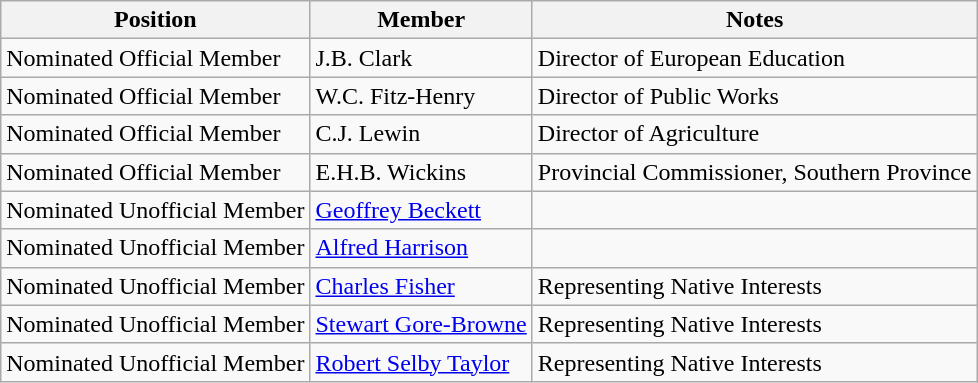<table class="wikitable sortable">
<tr>
<th>Position</th>
<th>Member</th>
<th>Notes</th>
</tr>
<tr>
<td>Nominated Official Member</td>
<td>J.B. Clark</td>
<td>Director of European Education</td>
</tr>
<tr>
<td>Nominated Official Member</td>
<td>W.C. Fitz-Henry</td>
<td>Director of Public Works</td>
</tr>
<tr>
<td>Nominated Official Member</td>
<td>C.J. Lewin</td>
<td>Director of Agriculture</td>
</tr>
<tr>
<td>Nominated Official Member</td>
<td>E.H.B. Wickins</td>
<td>Provincial Commissioner, Southern Province</td>
</tr>
<tr>
<td>Nominated Unofficial Member</td>
<td><a href='#'>Geoffrey Beckett</a></td>
<td></td>
</tr>
<tr>
<td>Nominated Unofficial Member</td>
<td><a href='#'>Alfred Harrison</a></td>
<td></td>
</tr>
<tr>
<td>Nominated Unofficial Member</td>
<td><a href='#'>Charles Fisher</a></td>
<td>Representing Native Interests</td>
</tr>
<tr>
<td>Nominated Unofficial Member</td>
<td><a href='#'>Stewart Gore-Browne</a></td>
<td>Representing Native Interests</td>
</tr>
<tr>
<td>Nominated Unofficial Member</td>
<td><a href='#'>Robert Selby Taylor</a></td>
<td>Representing Native Interests</td>
</tr>
</table>
